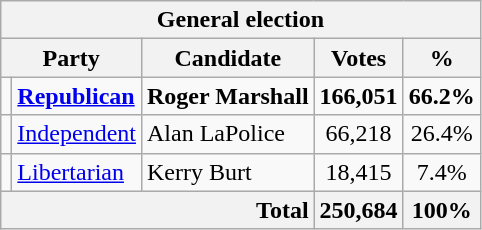<table class=wikitable>
<tr>
<th colspan = 6>General election</th>
</tr>
<tr>
<th colspan=2>Party</th>
<th>Candidate</th>
<th>Votes</th>
<th>%</th>
</tr>
<tr>
<td></td>
<td><strong><a href='#'>Republican</a></strong></td>
<td><strong>Roger Marshall</strong></td>
<td align=center><strong>166,051</strong></td>
<td align=center><strong>66.2%</strong></td>
</tr>
<tr>
<td></td>
<td><a href='#'>Independent</a></td>
<td>Alan LaPolice</td>
<td align=center>66,218</td>
<td align=center>26.4%</td>
</tr>
<tr>
<td></td>
<td><a href='#'>Libertarian</a></td>
<td>Kerry Burt</td>
<td align=center>18,415</td>
<td align=center>7.4%</td>
</tr>
<tr>
<th colspan=3; style="text-align:right;">Total</th>
<th align=center>250,684</th>
<th align=center>100%</th>
</tr>
</table>
